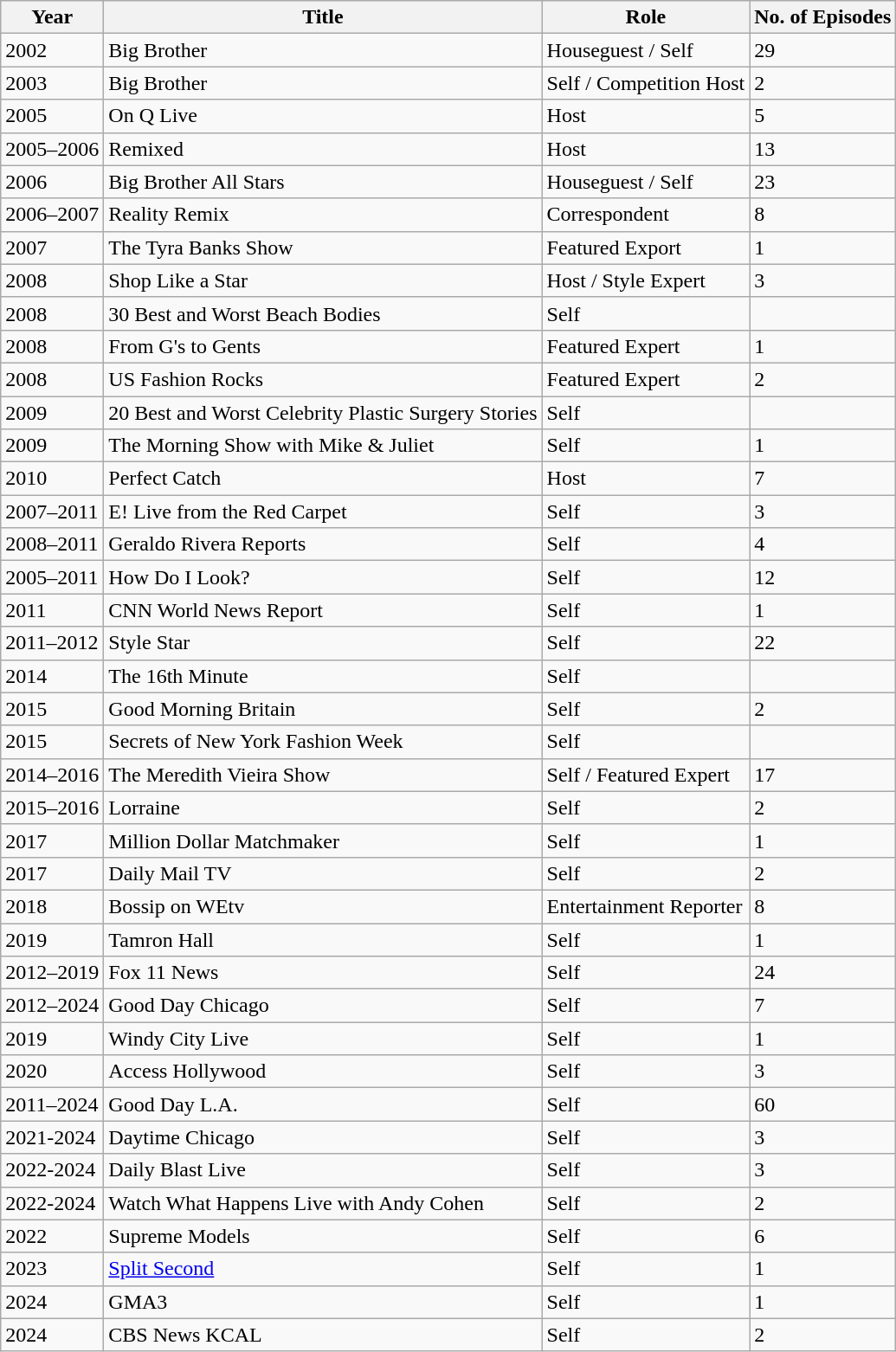<table class="wikitable sortable mw-collapsible">
<tr>
<th>Year</th>
<th>Title</th>
<th>Role</th>
<th>No. of Episodes</th>
</tr>
<tr>
<td>2002</td>
<td>Big Brother</td>
<td>Houseguest / Self</td>
<td>29</td>
</tr>
<tr>
<td>2003</td>
<td>Big Brother</td>
<td>Self / Competition Host</td>
<td>2</td>
</tr>
<tr>
<td>2005</td>
<td>On Q Live</td>
<td>Host</td>
<td>5</td>
</tr>
<tr>
<td>2005–2006</td>
<td>Remixed</td>
<td>Host</td>
<td>13</td>
</tr>
<tr>
<td>2006</td>
<td>Big Brother All Stars</td>
<td>Houseguest / Self</td>
<td>23</td>
</tr>
<tr>
<td>2006–2007</td>
<td>Reality Remix</td>
<td>Correspondent</td>
<td>8</td>
</tr>
<tr>
<td>2007</td>
<td>The Tyra Banks Show</td>
<td>Featured Export</td>
<td>1</td>
</tr>
<tr>
<td>2008</td>
<td>Shop Like a Star</td>
<td>Host / Style Expert</td>
<td>3</td>
</tr>
<tr>
<td>2008</td>
<td>30 Best and Worst Beach Bodies</td>
<td>Self</td>
<td></td>
</tr>
<tr>
<td>2008</td>
<td>From G's to Gents</td>
<td>Featured Expert</td>
<td>1</td>
</tr>
<tr>
<td>2008</td>
<td>US Fashion Rocks</td>
<td>Featured Expert</td>
<td>2</td>
</tr>
<tr>
<td>2009</td>
<td>20 Best and Worst Celebrity Plastic Surgery Stories</td>
<td>Self</td>
<td></td>
</tr>
<tr>
<td>2009</td>
<td>The Morning Show with Mike & Juliet</td>
<td>Self</td>
<td>1</td>
</tr>
<tr>
<td>2010</td>
<td>Perfect Catch</td>
<td>Host</td>
<td>7</td>
</tr>
<tr>
<td>2007–2011</td>
<td>E! Live from the Red Carpet</td>
<td>Self</td>
<td>3</td>
</tr>
<tr>
<td>2008–2011</td>
<td>Geraldo Rivera Reports</td>
<td>Self</td>
<td>4</td>
</tr>
<tr>
<td>2005–2011</td>
<td>How Do I Look?</td>
<td>Self</td>
<td>12</td>
</tr>
<tr>
<td>2011</td>
<td>CNN World News Report</td>
<td>Self</td>
<td>1</td>
</tr>
<tr>
<td>2011–2012</td>
<td>Style Star</td>
<td>Self</td>
<td>22</td>
</tr>
<tr>
<td>2014</td>
<td>The 16th Minute</td>
<td>Self</td>
<td></td>
</tr>
<tr>
<td>2015</td>
<td>Good Morning Britain</td>
<td>Self</td>
<td>2</td>
</tr>
<tr>
<td>2015</td>
<td>Secrets of New York Fashion Week</td>
<td>Self</td>
<td></td>
</tr>
<tr>
<td>2014–2016</td>
<td>The Meredith Vieira Show</td>
<td>Self / Featured Expert</td>
<td>17</td>
</tr>
<tr>
<td>2015–2016</td>
<td>Lorraine</td>
<td>Self</td>
<td>2</td>
</tr>
<tr>
<td>2017</td>
<td>Million Dollar Matchmaker</td>
<td>Self</td>
<td>1</td>
</tr>
<tr>
<td>2017</td>
<td>Daily Mail TV</td>
<td>Self</td>
<td>2</td>
</tr>
<tr>
<td>2018</td>
<td>Bossip on WEtv</td>
<td>Entertainment Reporter</td>
<td>8</td>
</tr>
<tr>
<td>2019</td>
<td>Tamron Hall</td>
<td>Self</td>
<td>1</td>
</tr>
<tr>
<td>2012–2019</td>
<td>Fox 11 News</td>
<td>Self</td>
<td>24</td>
</tr>
<tr>
<td>2012–2024</td>
<td>Good Day Chicago</td>
<td>Self</td>
<td>7</td>
</tr>
<tr>
<td>2019</td>
<td>Windy City Live</td>
<td>Self</td>
<td>1</td>
</tr>
<tr>
<td>2020</td>
<td>Access Hollywood</td>
<td>Self</td>
<td>3</td>
</tr>
<tr>
<td>2011–2024</td>
<td>Good Day L.A.</td>
<td>Self</td>
<td>60</td>
</tr>
<tr>
<td>2021-2024</td>
<td>Daytime Chicago</td>
<td>Self</td>
<td>3</td>
</tr>
<tr>
<td>2022-2024</td>
<td>Daily Blast Live</td>
<td>Self</td>
<td>3</td>
</tr>
<tr>
<td>2022-2024</td>
<td>Watch What Happens Live with Andy Cohen</td>
<td>Self</td>
<td>2</td>
</tr>
<tr>
<td>2022</td>
<td>Supreme Models</td>
<td>Self</td>
<td>6</td>
</tr>
<tr>
<td>2023</td>
<td><a href='#'>Split Second</a></td>
<td>Self</td>
<td>1</td>
</tr>
<tr>
<td>2024</td>
<td>GMA3</td>
<td>Self</td>
<td>1</td>
</tr>
<tr>
<td>2024</td>
<td>CBS News KCAL</td>
<td>Self</td>
<td>2</td>
</tr>
</table>
